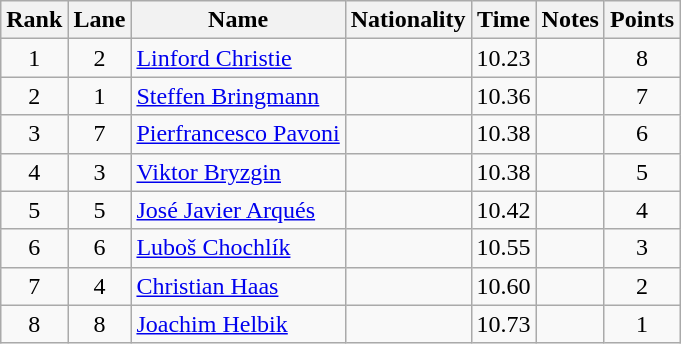<table class="wikitable sortable" style="text-align:center">
<tr>
<th>Rank</th>
<th>Lane</th>
<th>Name</th>
<th>Nationality</th>
<th>Time</th>
<th>Notes</th>
<th>Points</th>
</tr>
<tr>
<td>1</td>
<td>2</td>
<td align=left><a href='#'>Linford Christie</a></td>
<td align=left></td>
<td>10.23</td>
<td></td>
<td>8</td>
</tr>
<tr>
<td>2</td>
<td>1</td>
<td align=left><a href='#'>Steffen Bringmann</a></td>
<td align=left></td>
<td>10.36</td>
<td></td>
<td>7</td>
</tr>
<tr>
<td>3</td>
<td>7</td>
<td align=left><a href='#'>Pierfrancesco Pavoni</a></td>
<td align=left></td>
<td>10.38</td>
<td></td>
<td>6</td>
</tr>
<tr>
<td>4</td>
<td>3</td>
<td align=left><a href='#'>Viktor Bryzgin</a></td>
<td align=left></td>
<td>10.38</td>
<td></td>
<td>5</td>
</tr>
<tr>
<td>5</td>
<td>5</td>
<td align=left><a href='#'>José Javier Arqués</a></td>
<td align=left></td>
<td>10.42</td>
<td></td>
<td>4</td>
</tr>
<tr>
<td>6</td>
<td>6</td>
<td align=left><a href='#'>Luboš Chochlík</a></td>
<td align=left></td>
<td>10.55</td>
<td></td>
<td>3</td>
</tr>
<tr>
<td>7</td>
<td>4</td>
<td align=left><a href='#'>Christian Haas</a></td>
<td align=left></td>
<td>10.60</td>
<td></td>
<td>2</td>
</tr>
<tr>
<td>8</td>
<td>8</td>
<td align=left><a href='#'>Joachim Helbik</a></td>
<td align=left></td>
<td>10.73</td>
<td></td>
<td>1</td>
</tr>
</table>
